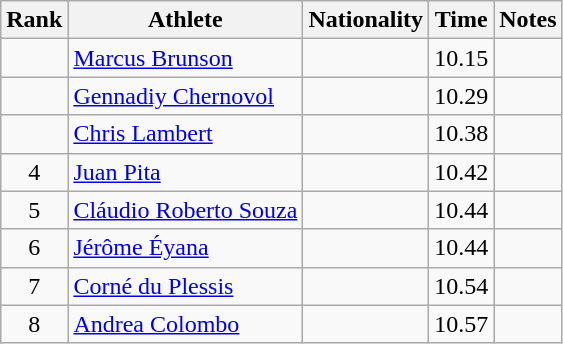<table class="wikitable sortable" style="text-align:center">
<tr>
<th>Rank</th>
<th>Athlete</th>
<th>Nationality</th>
<th>Time</th>
<th>Notes</th>
</tr>
<tr>
<td></td>
<td align=left><a href='#'>Marcus Brunson</a></td>
<td align=left></td>
<td>10.15</td>
<td></td>
</tr>
<tr>
<td></td>
<td align=left><a href='#'>Gennadiy Chernovol</a></td>
<td align=left></td>
<td>10.29</td>
<td></td>
</tr>
<tr>
<td></td>
<td align=left><a href='#'>Chris Lambert</a></td>
<td align=left></td>
<td>10.38</td>
<td></td>
</tr>
<tr>
<td>4</td>
<td align=left><a href='#'>Juan Pita</a></td>
<td align=left></td>
<td>10.42</td>
<td></td>
</tr>
<tr>
<td>5</td>
<td align=left><a href='#'>Cláudio Roberto Souza</a></td>
<td align=left></td>
<td>10.44</td>
<td></td>
</tr>
<tr>
<td>6</td>
<td align=left><a href='#'>Jérôme Éyana</a></td>
<td align=left></td>
<td>10.44</td>
<td></td>
</tr>
<tr>
<td>7</td>
<td align=left><a href='#'>Corné du Plessis</a></td>
<td align=left></td>
<td>10.54</td>
<td></td>
</tr>
<tr>
<td>8</td>
<td align=left><a href='#'>Andrea Colombo</a></td>
<td align=left></td>
<td>10.57</td>
<td></td>
</tr>
</table>
